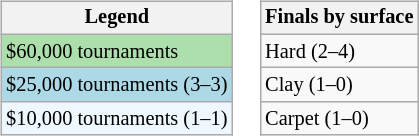<table>
<tr valign=top>
<td><br><table class="wikitable" style=font-size:85%>
<tr>
<th>Legend</th>
</tr>
<tr style=background:#addfad>
<td>$60,000 tournaments</td>
</tr>
<tr style="background:lightblue;">
<td>$25,000 tournaments (3–3)</td>
</tr>
<tr style="background:#f0f8ff;">
<td>$10,000 tournaments (1–1)</td>
</tr>
</table>
</td>
<td><br><table class="wikitable" style=font-size:85%>
<tr>
<th>Finals by surface</th>
</tr>
<tr>
<td>Hard (2–4)</td>
</tr>
<tr>
<td>Clay (1–0)</td>
</tr>
<tr>
<td>Carpet (1–0)</td>
</tr>
</table>
</td>
</tr>
</table>
